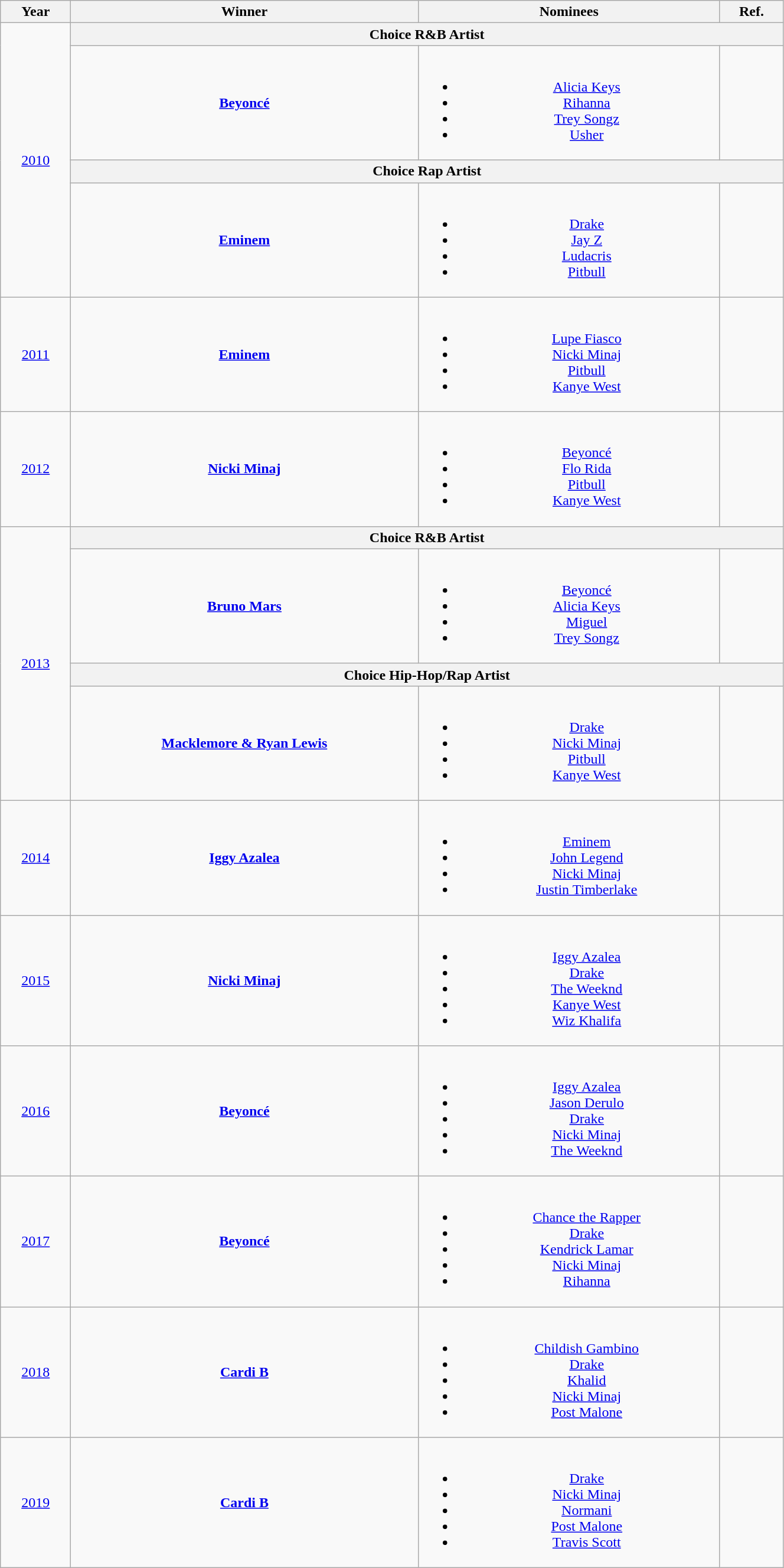<table class="wikitable" width=70% style=text-align:center;">
<tr>
<th>Year</th>
<th>Winner</th>
<th>Nominees</th>
<th>Ref.</th>
</tr>
<tr>
<td rowspan="4"><a href='#'>2010</a></td>
<th colspan="3">Choice R&B Artist</th>
</tr>
<tr>
<td><strong><a href='#'>Beyoncé</a></strong></td>
<td><br><ul><li><a href='#'>Alicia Keys</a></li><li><a href='#'>Rihanna</a></li><li><a href='#'>Trey Songz</a></li><li><a href='#'>Usher</a></li></ul></td>
<td></td>
</tr>
<tr>
<th colspan="3">Choice Rap Artist</th>
</tr>
<tr>
<td><strong><a href='#'>Eminem</a></strong></td>
<td><br><ul><li><a href='#'>Drake</a></li><li><a href='#'>Jay Z</a></li><li><a href='#'>Ludacris</a></li><li><a href='#'>Pitbull</a></li></ul></td>
<td></td>
</tr>
<tr>
<td><a href='#'>2011</a></td>
<td><strong><a href='#'>Eminem</a></strong></td>
<td><br><ul><li><a href='#'>Lupe Fiasco</a></li><li><a href='#'>Nicki Minaj</a></li><li><a href='#'>Pitbull</a></li><li><a href='#'>Kanye West</a></li></ul></td>
<td></td>
</tr>
<tr>
<td><a href='#'>2012</a></td>
<td><strong><a href='#'>Nicki Minaj</a></strong></td>
<td><br><ul><li><a href='#'>Beyoncé</a></li><li><a href='#'>Flo Rida</a></li><li><a href='#'>Pitbull</a></li><li><a href='#'>Kanye West</a></li></ul></td>
<td></td>
</tr>
<tr>
<td rowspan="4"><a href='#'>2013</a></td>
<th colspan="3">Choice R&B Artist</th>
</tr>
<tr>
<td><strong><a href='#'>Bruno Mars</a></strong></td>
<td><br><ul><li><a href='#'>Beyoncé</a></li><li><a href='#'>Alicia Keys</a></li><li><a href='#'>Miguel</a></li><li><a href='#'>Trey Songz</a></li></ul></td>
<td></td>
</tr>
<tr>
<th colspan="3">Choice Hip-Hop/Rap Artist</th>
</tr>
<tr>
<td><strong><a href='#'>Macklemore & Ryan Lewis</a></strong></td>
<td><br><ul><li><a href='#'>Drake</a></li><li><a href='#'>Nicki Minaj</a></li><li><a href='#'>Pitbull</a></li><li><a href='#'>Kanye West</a></li></ul></td>
<td></td>
</tr>
<tr>
<td><a href='#'>2014</a></td>
<td><strong><a href='#'>Iggy Azalea</a></strong></td>
<td><br><ul><li><a href='#'>Eminem</a></li><li><a href='#'>John Legend</a></li><li><a href='#'>Nicki Minaj</a></li><li><a href='#'>Justin Timberlake</a></li></ul></td>
<td></td>
</tr>
<tr>
<td><a href='#'>2015</a></td>
<td><strong><a href='#'>Nicki Minaj</a></strong></td>
<td><br><ul><li><a href='#'>Iggy Azalea</a></li><li><a href='#'>Drake</a></li><li><a href='#'>The Weeknd</a></li><li><a href='#'>Kanye West</a></li><li><a href='#'>Wiz Khalifa</a></li></ul></td>
<td></td>
</tr>
<tr>
<td><a href='#'>2016</a></td>
<td><strong><a href='#'>Beyoncé</a></strong></td>
<td><br><ul><li><a href='#'>Iggy Azalea</a></li><li><a href='#'>Jason Derulo</a></li><li><a href='#'>Drake</a></li><li><a href='#'>Nicki Minaj</a></li><li><a href='#'>The Weeknd</a></li></ul></td>
<td></td>
</tr>
<tr>
<td><a href='#'>2017</a></td>
<td><strong><a href='#'>Beyoncé</a></strong></td>
<td><br><ul><li><a href='#'>Chance the Rapper</a></li><li><a href='#'>Drake</a></li><li><a href='#'>Kendrick Lamar</a></li><li><a href='#'>Nicki Minaj</a></li><li><a href='#'>Rihanna</a></li></ul></td>
<td></td>
</tr>
<tr>
<td><a href='#'>2018</a></td>
<td><strong><a href='#'>Cardi B</a></strong></td>
<td><br><ul><li><a href='#'>Childish Gambino</a></li><li><a href='#'>Drake</a></li><li><a href='#'>Khalid</a></li><li><a href='#'>Nicki Minaj</a></li><li><a href='#'>Post Malone</a></li></ul></td>
<td></td>
</tr>
<tr>
<td><a href='#'>2019</a></td>
<td><strong><a href='#'>Cardi B</a></strong></td>
<td><br><ul><li><a href='#'>Drake</a></li><li><a href='#'>Nicki Minaj</a></li><li><a href='#'>Normani</a></li><li><a href='#'>Post Malone</a></li><li><a href='#'>Travis Scott</a></li></ul></td>
<td></td>
</tr>
</table>
